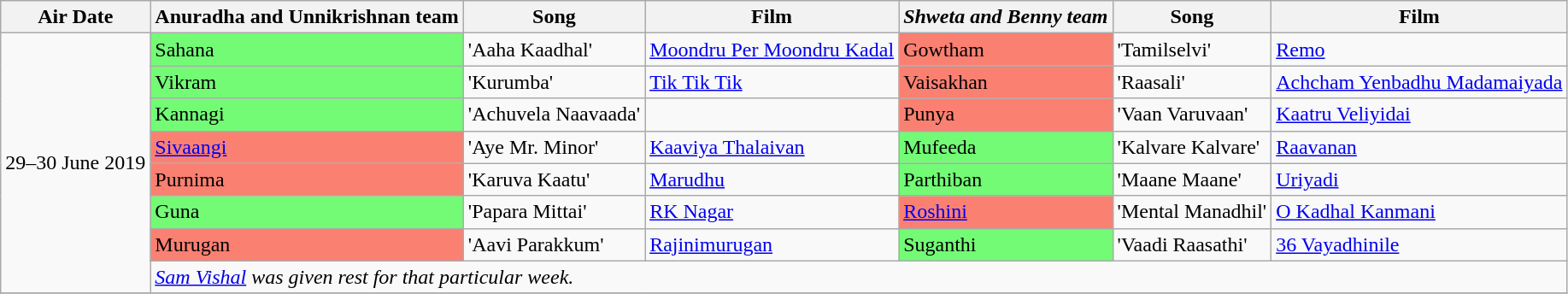<table class="wikitable sortable">
<tr>
<th>Air Date</th>
<th>Anuradha and Unnikrishnan team</th>
<th>Song</th>
<th>Film</th>
<th><em>Shweta and Benny team</em></th>
<th>Song</th>
<th>Film</th>
</tr>
<tr>
<td rowspan="8">29–30 June 2019</td>
<td style="background:#73FB76;">Sahana</td>
<td>'Aaha Kaadhal'</td>
<td><a href='#'>Moondru Per Moondru Kadal</a></td>
<td style="background:salmon">Gowtham</td>
<td>'Tamilselvi'</td>
<td><a href='#'>Remo</a></td>
</tr>
<tr>
<td style="background:#73FB76;">Vikram</td>
<td>'Kurumba'</td>
<td><a href='#'>Tik Tik Tik</a></td>
<td style="background:salmon">Vaisakhan</td>
<td>'Raasali'</td>
<td><a href='#'>Achcham Yenbadhu Madamaiyada</a></td>
</tr>
<tr>
<td style="background:#73FB76;">Kannagi</td>
<td>'Achuvela Naavaada'</td>
<td></td>
<td style="background:salmon">Punya</td>
<td>'Vaan Varuvaan'</td>
<td><a href='#'>Kaatru Veliyidai</a></td>
</tr>
<tr>
<td style="background:salmon"><a href='#'>Sivaangi</a></td>
<td>'Aye Mr. Minor'</td>
<td><a href='#'>Kaaviya Thalaivan</a></td>
<td style="background:#73FB76;">Mufeeda</td>
<td>'Kalvare Kalvare'</td>
<td><a href='#'>Raavanan</a></td>
</tr>
<tr>
<td style="background:salmon">Purnima</td>
<td>'Karuva Kaatu'</td>
<td><a href='#'>Marudhu</a></td>
<td style="background:#73FB76">Parthiban</td>
<td>'Maane Maane'</td>
<td><a href='#'>Uriyadi</a></td>
</tr>
<tr>
<td style="background:#73FB76;">Guna</td>
<td>'Papara Mittai'</td>
<td><a href='#'>RK Nagar</a></td>
<td style="background:salmon"><a href='#'>Roshini</a></td>
<td>'Mental Manadhil'</td>
<td><a href='#'>O Kadhal Kanmani</a></td>
</tr>
<tr>
<td style="background:salmon">Murugan</td>
<td>'Aavi Parakkum'</td>
<td><a href='#'>Rajinimurugan</a></td>
<td style="background:#73FB76;">Suganthi</td>
<td>'Vaadi Raasathi'</td>
<td><a href='#'>36 Vayadhinile</a></td>
</tr>
<tr>
<td colspan="6"><em><a href='#'>Sam Vishal</a> was given rest for that particular week.</em></td>
</tr>
<tr>
</tr>
</table>
